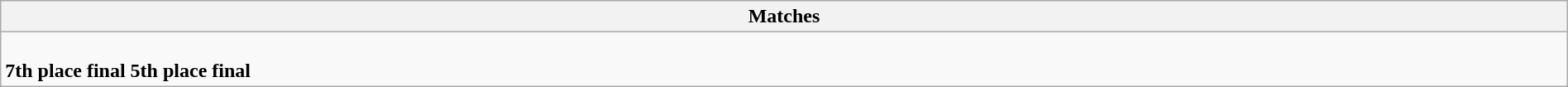<table class="wikitable collapsible collapsed" style="width:100%;">
<tr>
<th>Matches</th>
</tr>
<tr>
<td><br><strong>7th place final</strong>

<strong>5th place final</strong>
</td>
</tr>
</table>
